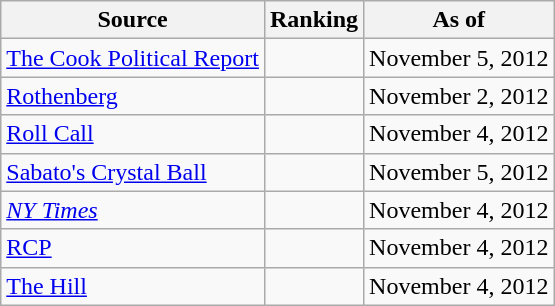<table class="wikitable" style="text-align:center">
<tr>
<th>Source</th>
<th>Ranking</th>
<th>As of</th>
</tr>
<tr>
<td align=left><a href='#'>The Cook Political Report</a></td>
<td></td>
<td>November 5, 2012</td>
</tr>
<tr>
<td align=left><a href='#'>Rothenberg</a></td>
<td></td>
<td>November 2, 2012</td>
</tr>
<tr>
<td align=left><a href='#'>Roll Call</a></td>
<td></td>
<td>November 4, 2012</td>
</tr>
<tr>
<td align=left><a href='#'>Sabato's Crystal Ball</a></td>
<td></td>
<td>November 5, 2012</td>
</tr>
<tr>
<td align=left><a href='#'><em>NY Times</em></a></td>
<td></td>
<td>November 4, 2012</td>
</tr>
<tr>
<td align="left"><a href='#'>RCP</a></td>
<td></td>
<td>November 4, 2012</td>
</tr>
<tr>
<td align=left><a href='#'>The Hill</a></td>
<td></td>
<td>November 4, 2012</td>
</tr>
</table>
